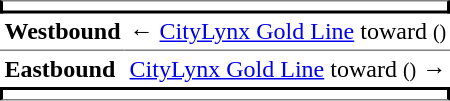<table table border=0 cellspacing=0 cellpadding=3>
<tr>
<td style="border-top:solid 1px gray;border-right:solid 2px black;border-left:solid 2px black;border-bottom:solid 2px black;text-align:center;" colspan=2></td>
</tr>
<tr>
<td style="border-bottom:solid 1px gray;"><span><strong>Westbound</strong></span></td>
<td style="border-bottom:solid 1px gray;">← <a href='#'>CityLynx Gold Line</a> toward  <small>()</small></td>
</tr>
<tr>
<td style="border-bottom:solid 0px gray;"><span><strong>Eastbound</strong></span></td>
<td style="border-bottom:solid 0px gray;"><a href='#'>CityLynx Gold Line</a> toward  <small>()</small> →</td>
</tr>
<tr>
<td style="border-top:solid 2px black;border-right:solid 2px black;border-left:solid 2px black;border-bottom:solid 1px gray;text-align:center;" colspan=2></td>
</tr>
</table>
